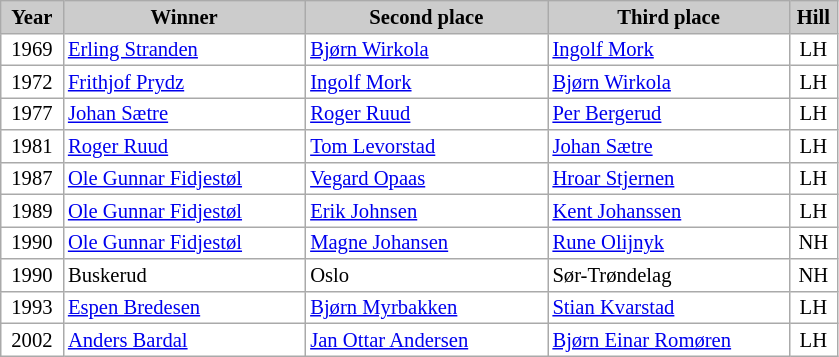<table class="wikitable plainrowheaders" style="background:#fff; font-size:86%; line-height:15px; border:grey solid 1px; border-collapse:collapse;">
<tr style="background:#ccc; text-align:center;">
<th style="background:#ccc;" width="35">Year</th>
<th style="background:#ccc;" width="155">Winner</th>
<th style="background:#ccc;" width="155">Second place</th>
<th style="background:#ccc;" width="155">Third place</th>
<th style="background:#ccc;" width="25">Hill</th>
</tr>
<tr>
<td align=center>1969</td>
<td> <a href='#'>Erling Stranden</a></td>
<td> <a href='#'>Bjørn Wirkola</a></td>
<td> <a href='#'>Ingolf Mork</a></td>
<td align=center>LH</td>
</tr>
<tr>
<td align=center>1972</td>
<td> <a href='#'>Frithjof Prydz</a></td>
<td> <a href='#'>Ingolf Mork</a></td>
<td> <a href='#'>Bjørn Wirkola</a></td>
<td align=center>LH</td>
</tr>
<tr>
<td align=center>1977</td>
<td> <a href='#'>Johan Sætre</a></td>
<td> <a href='#'>Roger Ruud</a></td>
<td> <a href='#'>Per Bergerud</a></td>
<td align=center>LH</td>
</tr>
<tr>
<td align=center>1981</td>
<td> <a href='#'>Roger Ruud</a></td>
<td> <a href='#'>Tom Levorstad</a></td>
<td> <a href='#'>Johan Sætre</a></td>
<td align=center>LH</td>
</tr>
<tr>
<td align=center>1987</td>
<td> <a href='#'>Ole Gunnar Fidjestøl</a></td>
<td> <a href='#'>Vegard Opaas</a></td>
<td> <a href='#'>Hroar Stjernen</a></td>
<td align=center>LH</td>
</tr>
<tr>
<td align=center>1989</td>
<td> <a href='#'>Ole Gunnar Fidjestøl</a></td>
<td> <a href='#'>Erik Johnsen</a></td>
<td> <a href='#'>Kent Johanssen</a></td>
<td align=center>LH</td>
</tr>
<tr>
<td align=center>1990</td>
<td> <a href='#'>Ole Gunnar Fidjestøl</a></td>
<td> <a href='#'>Magne Johansen</a></td>
<td> <a href='#'>Rune Olijnyk</a></td>
<td align=center>NH</td>
</tr>
<tr>
<td align=center>1990</td>
<td> Buskerud<br></td>
<td> Oslo<br></td>
<td> Sør-Trøndelag<br></td>
<td align=center>NH</td>
</tr>
<tr>
<td align=center>1993</td>
<td> <a href='#'>Espen Bredesen</a></td>
<td> <a href='#'>Bjørn Myrbakken</a></td>
<td> <a href='#'>Stian Kvarstad</a></td>
<td align=center>LH</td>
</tr>
<tr>
<td align=center>2002</td>
<td> <a href='#'>Anders Bardal</a></td>
<td> <a href='#'>Jan Ottar Andersen</a></td>
<td> <a href='#'>Bjørn Einar Romøren</a></td>
<td align=center>LH</td>
</tr>
</table>
